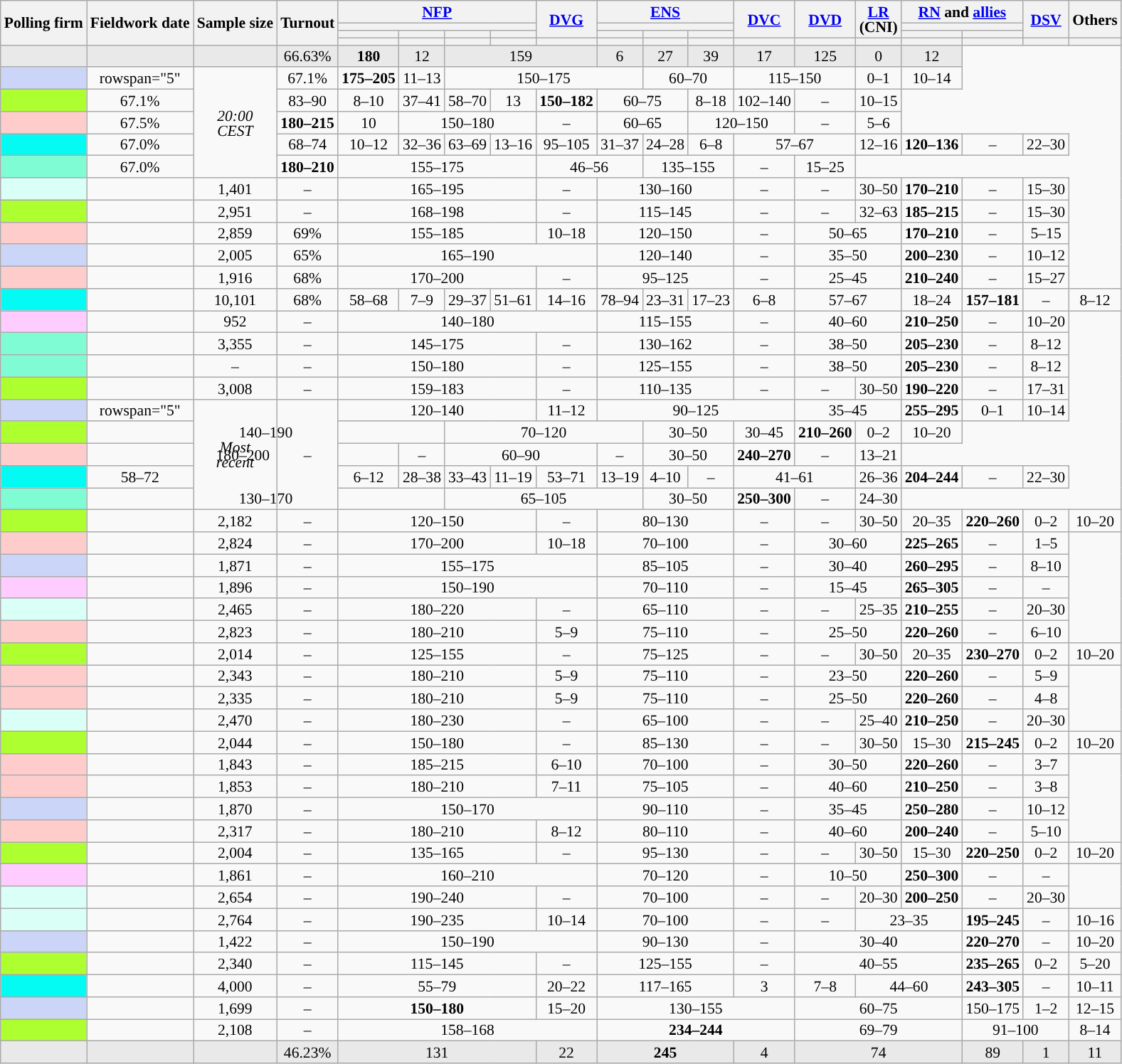<table class="wikitable sortable" style="text-align:center;font-size:90%;line-height:14px">
<tr>
<th rowspan="4">Polling firm</th>
<th rowspan="4">Fieldwork date</th>
<th rowspan="4">Sample size</th>
<th rowspan="4">Turnout</th>
<th colspan="4"><a href='#'>NFP</a></th>
<th rowspan="3"><a href='#'>DVG</a></th>
<th colspan="3"><a href='#'>ENS</a></th>
<th rowspan="3"><a href='#'>DVC</a></th>
<th rowspan="3"><a href='#'>DVD</a></th>
<th rowspan="3"><a href='#'>LR</a><br>(CNI)</th>
<th colspan="2"><a href='#'>RN</a> and <a href='#'>allies</a></th>
<th rowspan="3"><a href='#'>DSV</a></th>
<th rowspan="3">Others</th>
</tr>
<tr>
<th colspan="4" style="background:"></th>
<th colspan="3" style="background:"></th>
<th colspan="2" style="background:"></th>
</tr>
<tr>
<th class="unsortable"></th>
<th class="unsortable"></th>
<th class="unsortable"></th>
<th class="unsortable"></th>
<th class="unsortable"></th>
<th class="unsortable"></th>
<th class="unsortable"></th>
<th class="unsortable"></th>
<th class="unsortable"></th>
</tr>
<tr style="line-height:5px">
<th style="background:"></th>
<th style="background:"></th>
<th style="background:"></th>
<th style="background:"></th>
<th style="background:"></th>
<th style="background:"></th>
<th style="background:"></th>
<th style="background:"></th>
<th style="background:"></th>
<th style="background:"></th>
<th style="background:"></th>
<th style="background:"></th>
<th style="background:"></th>
<th style="background:"></th>
<th style="background:"></th>
</tr>
<tr style="background:#E9E9E9">
<td></td>
<td></td>
<td></td>
<td>66.63%</td>
<td style="background-color:#"><strong>180</strong></td>
<td>12</td>
<td colspan="3">159</td>
<td>6</td>
<td>27</td>
<td>39</td>
<td>17</td>
<td>125</td>
<td>0</td>
<td>12</td>
</tr>
<tr>
<td style="background:#CAD5F7;"></td>
<td>rowspan="5" </td>
<td rowspan="5"><em>20:00<br>CEST<br></em></td>
<td>67.1%</td>
<td style="background-color:#"><strong>175–205</strong></td>
<td>11–13</td>
<td colspan="4">150–175</td>
<td colspan="2">60–70</td>
<td colspan="2">115–150</td>
<td>0–1</td>
<td>10–14</td>
</tr>
<tr>
<td style="background:GreenYellow"></td>
<td>67.1%</td>
<td>83–90</td>
<td>8–10</td>
<td>37–41</td>
<td>58–70</td>
<td>13</td>
<td style="background-color:#"><strong>150–182</strong></td>
<td colspan="2">60–75</td>
<td>8–18</td>
<td>102–140</td>
<td>–</td>
<td>10–15</td>
</tr>
<tr>
<td style="background:#FFCCCC"></td>
<td>67.5%</td>
<td style="background-color:#"><strong>180–215</strong></td>
<td>10</td>
<td colspan="3">150–180</td>
<td>–</td>
<td colspan="2">60–65</td>
<td colspan="2">120–150</td>
<td>–</td>
<td>5–6</td>
</tr>
<tr>
<td style="background:#04FBF4"></td>
<td>67.0%</td>
<td>68–74</td>
<td>10–12</td>
<td>32–36</td>
<td>63–69</td>
<td>13–16</td>
<td>95–105</td>
<td>31–37</td>
<td>24–28</td>
<td>6–8</td>
<td colspan="2">57–67</td>
<td>12–16</td>
<td style="background-color:#"><strong>120–136</strong></td>
<td>–</td>
<td>22–30</td>
</tr>
<tr>
<td style="background:#80fcd4;"></td>
<td>67.0%</td>
<td style="background-color:#"><strong>180–210</strong></td>
<td colspan="4">155–175</td>
<td colspan="2">46–56</td>
<td colspan="2">135–155</td>
<td>–</td>
<td>15–25</td>
</tr>
<tr>
<td style="background:#d9fff6"></td>
<td></td>
<td>1,401</td>
<td>–</td>
<td colspan="4">165–195</td>
<td>–</td>
<td colspan="3">130–160</td>
<td>–</td>
<td>–</td>
<td>30–50</td>
<td style="background-color:#"><strong>170–210</strong></td>
<td>–</td>
<td>15–30</td>
</tr>
<tr>
<td style="background:GreenYellow"></td>
<td></td>
<td>2,951</td>
<td>–</td>
<td colspan="4">168–198</td>
<td>–</td>
<td colspan="3">115–145</td>
<td>–</td>
<td>–</td>
<td>32–63</td>
<td style="background-color:#"><strong>185–215</strong></td>
<td>–</td>
<td>15–30</td>
</tr>
<tr>
<td style="background:#FFCCCC"></td>
<td></td>
<td>2,859</td>
<td>69%</td>
<td colspan="4">155–185</td>
<td>10–18</td>
<td colspan="3">120–150</td>
<td>–</td>
<td colspan="2">50–65</td>
<td style="background-color:#"><strong>170–210</strong></td>
<td>–</td>
<td>5–15</td>
</tr>
<tr>
<td style="background:#CAD5F7;"></td>
<td></td>
<td>2,005</td>
<td>65%</td>
<td colspan="5">165–190</td>
<td colspan="3">120–140</td>
<td>–</td>
<td colspan="2">35–50</td>
<td style="background-color:#"><strong>200–230</strong></td>
<td>–</td>
<td>10–12</td>
</tr>
<tr>
<td style="background:#FFCCCC"></td>
<td></td>
<td>1,916</td>
<td>68%</td>
<td colspan="4">170–200</td>
<td>–</td>
<td colspan="3">95–125</td>
<td>–</td>
<td colspan="2">25–45</td>
<td style="background-color:#"><strong>210–240</strong></td>
<td>–</td>
<td>15–27</td>
</tr>
<tr>
<td style="background:#04FBF4"></td>
<td></td>
<td>10,101</td>
<td>68%</td>
<td>58–68</td>
<td>7–9</td>
<td>29–37</td>
<td>51–61</td>
<td>14–16</td>
<td>78–94</td>
<td>23–31</td>
<td>17–23</td>
<td>6–8</td>
<td colspan="2">57–67</td>
<td>18–24</td>
<td style="background-color:#"><strong>157–181</strong></td>
<td>–</td>
<td>8–12</td>
</tr>
<tr>
<td style="background:#FFCCFF"></td>
<td></td>
<td>952</td>
<td>–</td>
<td colspan="5">140–180</td>
<td colspan="3">115–155</td>
<td>–</td>
<td colspan="2">40–60</td>
<td style="background-color:#"><strong>210–250</strong></td>
<td>–</td>
<td>10–20</td>
</tr>
<tr>
<td style="background:#80fcd4"></td>
<td></td>
<td>3,355</td>
<td>–</td>
<td colspan="4">145–175</td>
<td>–</td>
<td colspan="3">130–162</td>
<td>–</td>
<td colspan="2">38–50</td>
<td style="background-color:#"><strong>205–230</strong></td>
<td>–</td>
<td>8–12</td>
</tr>
<tr>
<td style="background:#80fcd4"></td>
<td></td>
<td>–</td>
<td>–</td>
<td colspan="4">150–180</td>
<td>–</td>
<td colspan="3">125–155</td>
<td>–</td>
<td colspan="2">38–50</td>
<td style="background-color:#"><strong>205–230</strong></td>
<td>–</td>
<td>8–12</td>
</tr>
<tr>
<td style="background:GreenYellow"></td>
<td></td>
<td>3,008</td>
<td>–</td>
<td colspan="4">159–183</td>
<td>–</td>
<td colspan="3">110–135</td>
<td>–</td>
<td>–</td>
<td>30–50</td>
<td style="background-color:#"><strong>190–220</strong></td>
<td>–</td>
<td>17–31</td>
</tr>
<tr>
<td style="background:#CAD5F7;"></td>
<td>rowspan="5" </td>
<td rowspan="5"><em>Most<br>recent<br></em></td>
<td rowspan="5">–</td>
<td colspan="4">120–140</td>
<td>11–12</td>
<td colspan="4">90–125</td>
<td colspan="2">35–45</td>
<td style="background-color:#"><strong>255–295</strong></td>
<td>0–1</td>
<td>10–14</td>
</tr>
<tr>
<td style="background:GreenYellow"></td>
<td colspan="5">140–190</td>
<td colspan="4">70–120</td>
<td colspan="2">30–50</td>
<td>30–45</td>
<td style="background-color:#"><strong>210–260</strong></td>
<td>0–2</td>
<td>10–20</td>
</tr>
<tr>
<td style="background:#FFCCCC"></td>
<td colspan="4">180–200</td>
<td>–</td>
<td colspan="3">60–90</td>
<td>–</td>
<td colspan="2">30–50</td>
<td style="background-color:#"><strong>240–270</strong></td>
<td>–</td>
<td>13–21</td>
</tr>
<tr>
<td style="background:#04FBF4"></td>
<td>58–72</td>
<td>6–12</td>
<td>28–38</td>
<td>33–43</td>
<td>11–19</td>
<td>53–71</td>
<td>13–19</td>
<td>4–10</td>
<td>–</td>
<td colspan="2">41–61</td>
<td>26–36</td>
<td style="background-color:#"><strong>204–244</strong></td>
<td>–</td>
<td>22–30</td>
</tr>
<tr>
<td style="background:#80fcd4;"></td>
<td colspan="5">130–170</td>
<td colspan="4">65–105</td>
<td colspan="2">30–50</td>
<td style="background-color:#"><strong>250–300</strong></td>
<td>–</td>
<td>24–30</td>
</tr>
<tr>
<td style="background:GreenYellow"></td>
<td></td>
<td>2,182</td>
<td>–</td>
<td colspan="4">120–150</td>
<td>–</td>
<td colspan="3">80–130</td>
<td>–</td>
<td>–</td>
<td>30–50</td>
<td>20–35</td>
<td style="background-color:#"><strong>220–260</strong></td>
<td>0–2</td>
<td>10–20</td>
</tr>
<tr>
<td style="background:#FFCCCC"></td>
<td></td>
<td>2,824</td>
<td>–</td>
<td colspan="4">170–200</td>
<td>10–18</td>
<td colspan="3">70–100</td>
<td>–</td>
<td colspan="2">30–60</td>
<td style="background-color:#"><strong>225–265</strong></td>
<td>–</td>
<td>1–5</td>
</tr>
<tr>
<td style="background:#CAD5F7;"></td>
<td></td>
<td>1,871</td>
<td>–</td>
<td colspan="5">155–175</td>
<td colspan="3">85–105</td>
<td>–</td>
<td colspan="2">30–40</td>
<td style="background-color:#"><strong>260–295</strong></td>
<td>–</td>
<td>8–10</td>
</tr>
<tr>
<td style="background:#FFCCFF"></td>
<td></td>
<td>1,896</td>
<td>–</td>
<td colspan="5">150–190</td>
<td colspan="3">70–110</td>
<td>–</td>
<td colspan="2">15–45</td>
<td style="background-color:#"><strong>265–305</strong></td>
<td>–</td>
<td>–</td>
</tr>
<tr>
<td style="background:#d9fff6"></td>
<td></td>
<td>2,465</td>
<td>–</td>
<td colspan="4">180–220</td>
<td>–</td>
<td colspan="3">65–110</td>
<td>–</td>
<td>–</td>
<td>25–35</td>
<td style="background-color:#"><strong>210–255</strong></td>
<td>–</td>
<td>20–30</td>
</tr>
<tr>
<td style="background:#FFCCCC"></td>
<td></td>
<td>2,823</td>
<td>–</td>
<td colspan="4">180–210</td>
<td>5–9</td>
<td colspan="3">75–110</td>
<td>–</td>
<td colspan="2">25–50</td>
<td style="background-color:#"><strong>220–260</strong></td>
<td>–</td>
<td>6–10</td>
</tr>
<tr>
<td style="background:GreenYellow"></td>
<td></td>
<td>2,014</td>
<td>–</td>
<td colspan="4">125–155</td>
<td>–</td>
<td colspan="3">75–125</td>
<td>–</td>
<td>–</td>
<td>30–50</td>
<td>20–35</td>
<td style="background-color:#"><strong>230–270</strong></td>
<td>0–2</td>
<td>10–20</td>
</tr>
<tr>
<td style="background:#FFCCCC"></td>
<td></td>
<td>2,343</td>
<td>–</td>
<td colspan="4">180–210</td>
<td>5–9</td>
<td colspan="3">75–110</td>
<td>–</td>
<td colspan="2">23–50</td>
<td style="background-color:#"><strong>220–260</strong></td>
<td>–</td>
<td>5–9</td>
</tr>
<tr>
<td style="background:#FFCCCC"></td>
<td></td>
<td>2,335</td>
<td>–</td>
<td colspan="4">180–210</td>
<td>5–9</td>
<td colspan="3">75–110</td>
<td>–</td>
<td colspan="2">25–50</td>
<td style="background-color:#"><strong>220–260</strong></td>
<td>–</td>
<td>4–8</td>
</tr>
<tr>
<td style="background:#d9fff6"></td>
<td></td>
<td>2,470</td>
<td>–</td>
<td colspan="4">180–230</td>
<td>–</td>
<td colspan="3">65–100</td>
<td>–</td>
<td>–</td>
<td>25–40</td>
<td style="background-color:#"><strong>210–250</strong></td>
<td>–</td>
<td>20–30</td>
</tr>
<tr>
<td style="background:GreenYellow"></td>
<td></td>
<td>2,044</td>
<td>–</td>
<td colspan="4">150–180</td>
<td>–</td>
<td colspan="3">85–130</td>
<td>–</td>
<td>–</td>
<td>30–50</td>
<td>15–30</td>
<td style="background-color:#"><strong>215–245</strong></td>
<td>0–2</td>
<td>10–20</td>
</tr>
<tr>
<td style="background:#FFCCCC"></td>
<td></td>
<td>1,843</td>
<td>–</td>
<td colspan="4">185–215</td>
<td>6–10</td>
<td colspan="3">70–100</td>
<td>–</td>
<td colspan="2">30–50</td>
<td style="background-color:#"><strong>220–260</strong></td>
<td>–</td>
<td>3–7</td>
</tr>
<tr>
<td style="background:#FFCCCC"></td>
<td></td>
<td>1,853</td>
<td>–</td>
<td colspan="4">180–210</td>
<td>7–11</td>
<td colspan="3">75–105</td>
<td>–</td>
<td colspan="2">40–60</td>
<td style="background-color:#"><strong>210–250</strong></td>
<td>–</td>
<td>3–8</td>
</tr>
<tr>
<td style="background:#CAD5F7"></td>
<td></td>
<td>1,870</td>
<td>–</td>
<td colspan="5">150–170</td>
<td colspan="3">90–110</td>
<td>–</td>
<td colspan="2">35–45</td>
<td style="background-color:#"><strong>250–280</strong></td>
<td>–</td>
<td>10–12</td>
</tr>
<tr>
<td style="background:#FFCCCC"></td>
<td></td>
<td>2,317</td>
<td>–</td>
<td colspan="4">180–210</td>
<td>8–12</td>
<td colspan="3">80–110</td>
<td>–</td>
<td colspan="2">40–60</td>
<td style="background-color:#"><strong>200–240</strong></td>
<td>–</td>
<td>5–10</td>
</tr>
<tr>
<td style="background:GreenYellow"></td>
<td></td>
<td>2,004</td>
<td>–</td>
<td colspan="4">135–165</td>
<td>–</td>
<td colspan="3">95–130</td>
<td>–</td>
<td>–</td>
<td>30–50</td>
<td>15–30</td>
<td style="background-color:#"><strong>220–250</strong></td>
<td>0–2</td>
<td>10–20</td>
</tr>
<tr>
<td style="background:#FFCCFF"></td>
<td></td>
<td>1,861</td>
<td>–</td>
<td colspan="5">160–210</td>
<td colspan="3">70–120</td>
<td>–</td>
<td colspan="2">10–50</td>
<td style="background-color:#"><strong>250–300</strong></td>
<td>–</td>
<td>–</td>
</tr>
<tr>
<td style="background:#d9fff6"></td>
<td></td>
<td>2,654</td>
<td>–</td>
<td colspan="4">190–240</td>
<td>–</td>
<td colspan="3">70–100</td>
<td>–</td>
<td>–</td>
<td>20–30</td>
<td style="background-color:#"><strong>200–250</strong></td>
<td>–</td>
<td>20–30</td>
</tr>
<tr>
<td style="background:#d9fff6"></td>
<td></td>
<td>2,764</td>
<td>–</td>
<td colspan="4">190–235</td>
<td>10–14</td>
<td colspan="3">70–100</td>
<td>–</td>
<td>–</td>
<td colspan="2">23–35</td>
<td style="background-color:#"><strong>195–245</strong></td>
<td>–</td>
<td>10–16</td>
</tr>
<tr>
<td style="background:#CAD5F7"></td>
<td></td>
<td>1,422</td>
<td>–</td>
<td colspan="5">150–190</td>
<td colspan="3">90–130</td>
<td>–</td>
<td colspan="3">30–40</td>
<td style="background-color:#"><strong>220–270</strong></td>
<td>–</td>
<td>10–20</td>
</tr>
<tr>
<td style="background:GreenYellow"></td>
<td></td>
<td>2,340</td>
<td>–</td>
<td colspan="4">115–145</td>
<td>–</td>
<td colspan="3">125–155</td>
<td>–</td>
<td colspan="3">40–55</td>
<td style="background-color:#"><strong>235–265</strong></td>
<td>0–2</td>
<td>5–20</td>
</tr>
<tr>
<td style="background:#04FBF4"></td>
<td></td>
<td>4,000</td>
<td>–</td>
<td colspan="4">55–79</td>
<td>20–22</td>
<td colspan="3">117–165</td>
<td>3</td>
<td>7–8</td>
<td colspan="2">44–60</td>
<td style="background-color:#"><strong>243–305</strong></td>
<td>–</td>
<td>10–11</td>
</tr>
<tr>
<td style="background:#CAD5F7"></td>
<td></td>
<td>1,699</td>
<td>–</td>
<td colspan="4" style="background-color:#"><strong>150–180</strong></td>
<td>15–20</td>
<td colspan="4">130–155</td>
<td colspan="3">60–75</td>
<td>150–175</td>
<td>1–2</td>
<td>12–15</td>
</tr>
<tr>
<td style="background:GreenYellow"></td>
<td></td>
<td>2,108</td>
<td>–</td>
<td colspan="5">158–168</td>
<td colspan="4" style="background-color:#"><strong>234–244</strong></td>
<td colspan="3">69–79</td>
<td colspan="2">91–100</td>
<td>8–14</td>
</tr>
<tr style="background:#E9E9E9"|>
<td><br></td>
<td></td>
<td></td>
<td>46.23%</td>
<td colspan="4">131<br></td>
<td>22<br></td>
<td colspan="3" style="background-color:#"><strong>245</strong><br></td>
<td>4<br></td>
<td colspan="3">74<br></td>
<td>89<br></td>
<td>1<br></td>
<td>11<br></td>
</tr>
</table>
